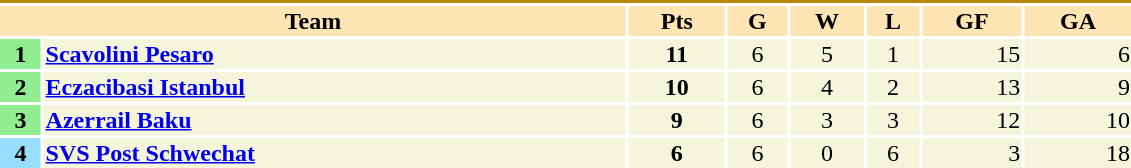<table width=60%>
<tr>
<th colspan="10" bgcolor=#B8860B><span></span></th>
</tr>
<tr>
<th colspan="2" bgcolor=#ffe5b4><span>Team</span></th>
<th bgcolor=#ffe5b4 align="center"><span><strong>Pts</strong></span></th>
<th bgcolor=#ffe5b4 align="center"><span>G</span></th>
<th bgcolor=#ffe5b4 align="center"><span>W</span></th>
<th bgcolor=#ffe5b4 align="center"><span>L</span></th>
<th bgcolor=#ffe5b4 align="center"><span>GF</span></th>
<th bgcolor=#ffe5b4 align="center"><span>GA</span></th>
</tr>
<tr>
<th bgcolor=#90EE90 align="center"><span>1</span></th>
<td bgcolor=#f5f5dc> <strong><a href='#'>Scavolini Pesaro</a></strong></td>
<td bgcolor=#f5f5dc align="center"><strong>11</strong></td>
<td bgcolor=#f5f5dc align="center">6</td>
<td bgcolor=#f5f5dc align="center">5</td>
<td bgcolor=#f5f5dc align="center">1</td>
<td bgcolor=#f5f5dc align="right">15</td>
<td bgcolor=#f5f5dc align="right">6</td>
</tr>
<tr>
<th bgcolor=#90EE90 align="center"><span>2</span></th>
<td bgcolor=#f5f5dc> <strong><a href='#'>Eczacibasi Istanbul</a></strong></td>
<td bgcolor=#f5f5dc align="center"><strong>10</strong></td>
<td bgcolor=#f5f5dc align="center">6</td>
<td bgcolor=#f5f5dc align="center">4</td>
<td bgcolor=#f5f5dc align="center">2</td>
<td bgcolor=#f5f5dc align="right">13</td>
<td bgcolor=#f5f5dc align="right">9</td>
</tr>
<tr>
<th bgcolor=#90EE90 align="center"><span>3</span></th>
<td bgcolor=#f5f5dc> <strong><a href='#'>Azerrail Baku</a></strong></td>
<td bgcolor=#f5f5dc align="center"><strong>9</strong></td>
<td bgcolor=#f5f5dc align="center">6</td>
<td bgcolor=#f5f5dc align="center">3</td>
<td bgcolor=#f5f5dc align="center">3</td>
<td bgcolor=#f5f5dc align="right">12</td>
<td bgcolor=#f5f5dc align="right">10</td>
</tr>
<tr>
<th bgcolor=#97DEFF align="center"><span>4</span></th>
<td bgcolor=#f5f5dc> <strong><a href='#'>SVS Post Schwechat</a></strong></td>
<td bgcolor=#f5f5dc align="center"><strong>6</strong></td>
<td bgcolor=#f5f5dc align="center">6</td>
<td bgcolor=#f5f5dc align="center">0</td>
<td bgcolor=#f5f5dc align="center">6</td>
<td bgcolor=#f5f5dc align="right">3</td>
<td bgcolor=#f5f5dc align="right">18</td>
</tr>
</table>
